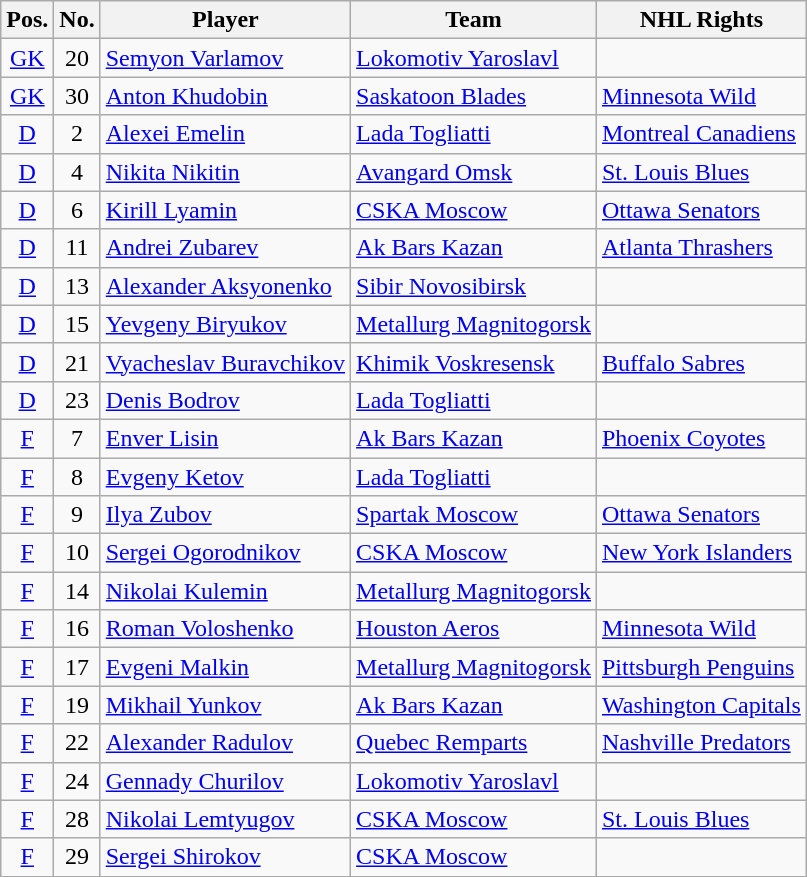<table class="wikitable sortable">
<tr>
<th>Pos.</th>
<th>No.</th>
<th>Player</th>
<th>Team</th>
<th>NHL Rights</th>
</tr>
<tr>
<td style="text-align:center;"><a href='#'>GK</a></td>
<td style="text-align:center;">20</td>
<td><a href='#'>Semyon Varlamov</a></td>
<td> <a href='#'>Lokomotiv Yaroslavl</a></td>
<td></td>
</tr>
<tr>
<td style="text-align:center;"><a href='#'>GK</a></td>
<td style="text-align:center;">30</td>
<td><a href='#'>Anton Khudobin</a></td>
<td> <a href='#'>Saskatoon Blades</a></td>
<td><a href='#'>Minnesota Wild</a></td>
</tr>
<tr>
<td style="text-align:center;"><a href='#'>D</a></td>
<td style="text-align:center;">2</td>
<td><a href='#'>Alexei Emelin</a></td>
<td> <a href='#'>Lada Togliatti</a></td>
<td><a href='#'>Montreal Canadiens</a></td>
</tr>
<tr>
<td style="text-align:center;"><a href='#'>D</a></td>
<td style="text-align:center;">4</td>
<td><a href='#'>Nikita Nikitin</a></td>
<td> <a href='#'>Avangard Omsk</a></td>
<td><a href='#'>St. Louis Blues</a></td>
</tr>
<tr>
<td style="text-align:center;"><a href='#'>D</a></td>
<td style="text-align:center;">6</td>
<td><a href='#'>Kirill Lyamin</a></td>
<td> <a href='#'>CSKA Moscow</a></td>
<td><a href='#'>Ottawa Senators</a></td>
</tr>
<tr>
<td style="text-align:center;"><a href='#'>D</a></td>
<td style="text-align:center;">11</td>
<td><a href='#'>Andrei Zubarev</a></td>
<td> <a href='#'>Ak Bars Kazan</a></td>
<td><a href='#'>Atlanta Thrashers</a></td>
</tr>
<tr>
<td style="text-align:center;"><a href='#'>D</a></td>
<td style="text-align:center;">13</td>
<td><a href='#'>Alexander Aksyonenko</a></td>
<td> <a href='#'>Sibir Novosibirsk</a></td>
<td></td>
</tr>
<tr>
<td style="text-align:center;"><a href='#'>D</a></td>
<td style="text-align:center;">15</td>
<td><a href='#'>Yevgeny Biryukov</a></td>
<td> <a href='#'>Metallurg Magnitogorsk</a></td>
<td></td>
</tr>
<tr>
<td style="text-align:center;"><a href='#'>D</a></td>
<td style="text-align:center;">21</td>
<td><a href='#'>Vyacheslav Buravchikov</a></td>
<td> <a href='#'>Khimik Voskresensk</a></td>
<td><a href='#'>Buffalo Sabres</a></td>
</tr>
<tr>
<td style="text-align:center;"><a href='#'>D</a></td>
<td style="text-align:center;">23</td>
<td><a href='#'>Denis Bodrov</a></td>
<td> <a href='#'>Lada Togliatti</a></td>
<td></td>
</tr>
<tr>
<td style="text-align:center;"><a href='#'>F</a></td>
<td style="text-align:center;">7</td>
<td><a href='#'>Enver Lisin</a></td>
<td> <a href='#'>Ak Bars Kazan</a></td>
<td><a href='#'>Phoenix Coyotes</a></td>
</tr>
<tr>
<td style="text-align:center;"><a href='#'>F</a></td>
<td style="text-align:center;">8</td>
<td><a href='#'>Evgeny Ketov</a></td>
<td> <a href='#'>Lada Togliatti</a></td>
<td></td>
</tr>
<tr>
<td style="text-align:center;"><a href='#'>F</a></td>
<td style="text-align:center;">9</td>
<td><a href='#'>Ilya Zubov</a></td>
<td> <a href='#'>Spartak Moscow</a></td>
<td><a href='#'>Ottawa Senators</a></td>
</tr>
<tr>
<td style="text-align:center;"><a href='#'>F</a></td>
<td style="text-align:center;">10</td>
<td><a href='#'>Sergei Ogorodnikov</a></td>
<td> <a href='#'>CSKA Moscow</a></td>
<td><a href='#'>New York Islanders</a></td>
</tr>
<tr>
<td style="text-align:center;"><a href='#'>F</a></td>
<td style="text-align:center;">14</td>
<td><a href='#'>Nikolai Kulemin</a></td>
<td> <a href='#'>Metallurg Magnitogorsk</a></td>
<td></td>
</tr>
<tr>
<td style="text-align:center;"><a href='#'>F</a></td>
<td style="text-align:center;">16</td>
<td><a href='#'>Roman Voloshenko</a></td>
<td> <a href='#'>Houston Aeros</a></td>
<td><a href='#'>Minnesota Wild</a></td>
</tr>
<tr>
<td style="text-align:center;"><a href='#'>F</a></td>
<td style="text-align:center;">17</td>
<td><a href='#'>Evgeni Malkin</a></td>
<td> <a href='#'>Metallurg Magnitogorsk</a></td>
<td><a href='#'>Pittsburgh Penguins</a></td>
</tr>
<tr>
<td style="text-align:center;"><a href='#'>F</a></td>
<td style="text-align:center;">19</td>
<td><a href='#'>Mikhail Yunkov</a></td>
<td> <a href='#'>Ak Bars Kazan</a></td>
<td><a href='#'>Washington Capitals</a></td>
</tr>
<tr>
<td style="text-align:center;"><a href='#'>F</a></td>
<td style="text-align:center;">22</td>
<td><a href='#'>Alexander Radulov</a></td>
<td> <a href='#'>Quebec Remparts</a></td>
<td><a href='#'>Nashville Predators</a></td>
</tr>
<tr>
<td style="text-align:center;"><a href='#'>F</a></td>
<td style="text-align:center;">24</td>
<td><a href='#'>Gennady Churilov</a></td>
<td> <a href='#'>Lokomotiv Yaroslavl</a></td>
<td></td>
</tr>
<tr>
<td style="text-align:center;"><a href='#'>F</a></td>
<td style="text-align:center;">28</td>
<td><a href='#'>Nikolai Lemtyugov</a></td>
<td> <a href='#'>CSKA Moscow</a></td>
<td><a href='#'>St. Louis Blues</a></td>
</tr>
<tr>
<td style="text-align:center;"><a href='#'>F</a></td>
<td style="text-align:center;">29</td>
<td><a href='#'>Sergei Shirokov</a></td>
<td> <a href='#'>CSKA Moscow</a></td>
<td></td>
</tr>
<tr>
</tr>
</table>
